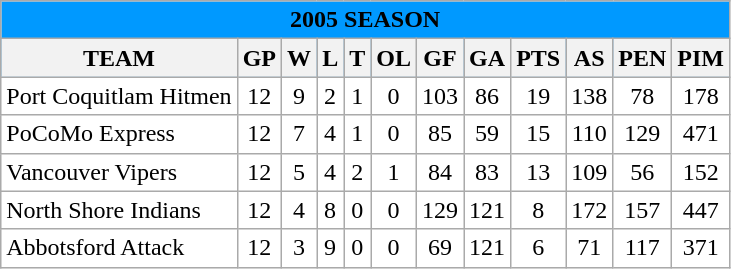<table class="wikitable">
<tr bgcolor="#0099FF">
<td colspan="12" align="center"><strong>2005 SEASON</strong></td>
</tr>
<tr bgcolor="0099FF">
<th>TEAM</th>
<th>GP</th>
<th>W</th>
<th>L</th>
<th>T</th>
<th>OL</th>
<th>GF</th>
<th>GA</th>
<th>PTS</th>
<th>AS</th>
<th>PEN</th>
<th>PIM</th>
</tr>
<tr align="center" bgcolor="#ffffff">
<td align="left">Port Coquitlam Hitmen</td>
<td>12</td>
<td>9</td>
<td>2</td>
<td>1</td>
<td>0</td>
<td>103</td>
<td>86</td>
<td>19</td>
<td>138</td>
<td>78</td>
<td>178</td>
</tr>
<tr align="center" bgcolor="#ffffff">
<td align="left">PoCoMo Express</td>
<td>12</td>
<td>7</td>
<td>4</td>
<td>1</td>
<td>0</td>
<td>85</td>
<td>59</td>
<td>15</td>
<td>110</td>
<td>129</td>
<td>471</td>
</tr>
<tr align="center" bgcolor="#ffffff">
<td align="left">Vancouver Vipers</td>
<td>12</td>
<td>5</td>
<td>4</td>
<td>2</td>
<td>1</td>
<td>84</td>
<td>83</td>
<td>13</td>
<td>109</td>
<td>56</td>
<td>152</td>
</tr>
<tr align="center" bgcolor="#ffffff">
<td align="left">North Shore Indians</td>
<td>12</td>
<td>4</td>
<td>8</td>
<td>0</td>
<td>0</td>
<td>129</td>
<td>121</td>
<td>8</td>
<td>172</td>
<td>157</td>
<td>447</td>
</tr>
<tr align="center" bgcolor="#ffffff">
<td align="left">Abbotsford Attack</td>
<td>12</td>
<td>3</td>
<td>9</td>
<td>0</td>
<td>0</td>
<td>69</td>
<td>121</td>
<td>6</td>
<td>71</td>
<td>117</td>
<td>371</td>
</tr>
</table>
